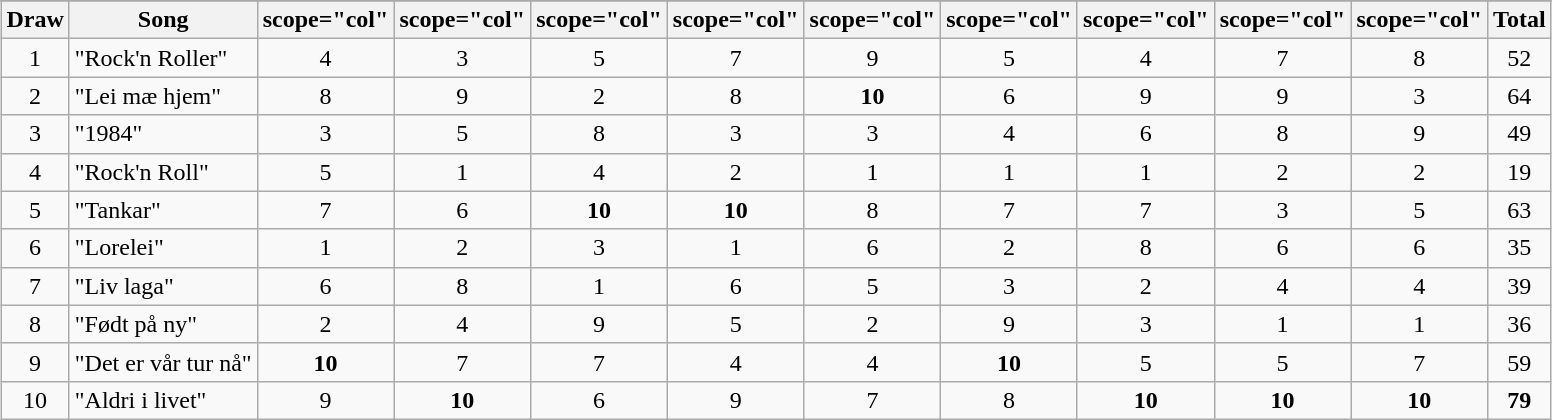<table class="wikitable plainrowheaders" style="margin: 1em auto 1em auto; text-align:center;">
<tr>
</tr>
<tr>
<th scope="col">Draw</th>
<th scope="col">Song</th>
<th>scope="col" </th>
<th>scope="col" </th>
<th>scope="col" </th>
<th>scope="col" </th>
<th>scope="col" </th>
<th>scope="col" </th>
<th>scope="col" </th>
<th>scope="col" </th>
<th>scope="col" </th>
<th scope="col">Total</th>
</tr>
<tr>
<td>1</td>
<td align="left">"Rock'n Roller"</td>
<td>4</td>
<td>3</td>
<td>5</td>
<td>7</td>
<td>9</td>
<td>5</td>
<td>4</td>
<td>7</td>
<td>8</td>
<td>52</td>
</tr>
<tr>
<td>2</td>
<td align="left">"Lei mæ hjem"</td>
<td>8</td>
<td>9</td>
<td>2</td>
<td>8</td>
<td><strong>10</strong></td>
<td>6</td>
<td>9</td>
<td>9</td>
<td>3</td>
<td>64</td>
</tr>
<tr>
<td>3</td>
<td align="left">"1984"</td>
<td>3</td>
<td>5</td>
<td>8</td>
<td>3</td>
<td>3</td>
<td>4</td>
<td>6</td>
<td>8</td>
<td>9</td>
<td>49</td>
</tr>
<tr>
<td>4</td>
<td align="left">"Rock'n Roll"</td>
<td>5</td>
<td>1</td>
<td>4</td>
<td>2</td>
<td>1</td>
<td>1</td>
<td>1</td>
<td>2</td>
<td>2</td>
<td>19</td>
</tr>
<tr>
<td>5</td>
<td align="left">"Tankar"</td>
<td>7</td>
<td>6</td>
<td><strong>10</strong></td>
<td><strong>10</strong></td>
<td>8</td>
<td>7</td>
<td>7</td>
<td>3</td>
<td>5</td>
<td>63</td>
</tr>
<tr>
<td>6</td>
<td align="left">"Lorelei"</td>
<td>1</td>
<td>2</td>
<td>3</td>
<td>1</td>
<td>6</td>
<td>2</td>
<td>8</td>
<td>6</td>
<td>6</td>
<td>35</td>
</tr>
<tr>
<td>7</td>
<td align="left">"Liv laga"</td>
<td>6</td>
<td>8</td>
<td>1</td>
<td>6</td>
<td>5</td>
<td>3</td>
<td>2</td>
<td>4</td>
<td>4</td>
<td>39</td>
</tr>
<tr>
<td>8</td>
<td align="left">"Født på ny"</td>
<td>2</td>
<td>4</td>
<td>9</td>
<td>5</td>
<td>2</td>
<td>9</td>
<td>3</td>
<td>1</td>
<td>1</td>
<td>36</td>
</tr>
<tr>
<td>9</td>
<td align="left">"Det er vår tur nå"</td>
<td><strong>10</strong></td>
<td>7</td>
<td>7</td>
<td>4</td>
<td>4</td>
<td><strong>10</strong></td>
<td>5</td>
<td>5</td>
<td>7</td>
<td>59</td>
</tr>
<tr>
<td>10</td>
<td align="left">"Aldri i livet"</td>
<td>9</td>
<td><strong>10</strong></td>
<td>6</td>
<td>9</td>
<td>7</td>
<td>8</td>
<td><strong>10</strong></td>
<td><strong>10</strong></td>
<td><strong>10</strong></td>
<td><strong>79</strong></td>
</tr>
</table>
